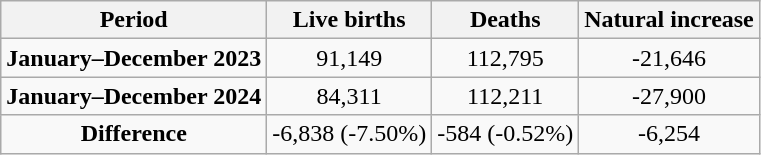<table class="wikitable" style="text-align:center;">
<tr>
<th>Period</th>
<th>Live births</th>
<th>Deaths</th>
<th>Natural increase</th>
</tr>
<tr>
<td><strong>January–December 2023</strong></td>
<td>91,149</td>
<td>112,795</td>
<td>-21,646</td>
</tr>
<tr>
<td><strong>January–December 2024</strong></td>
<td>84,311</td>
<td>112,211</td>
<td>-27,900</td>
</tr>
<tr>
<td><strong>Difference</strong></td>
<td> -6,838 (-7.50%)</td>
<td> -584 (-0.52%)</td>
<td> -6,254</td>
</tr>
</table>
